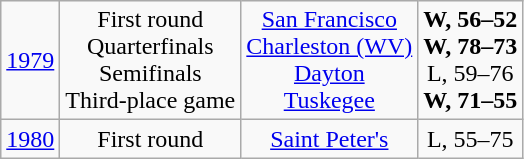<table class="wikitable">
<tr style="text-align:center">
<td><a href='#'>1979</a></td>
<td>First round<br>Quarterfinals<br>Semifinals<br>Third-place game</td>
<td><a href='#'>San Francisco</a><br><a href='#'>Charleston (WV)</a><br><a href='#'>Dayton</a><br><a href='#'>Tuskegee</a></td>
<td><strong>W, 56–52</strong><br><strong>W, 78–73</strong><br>L, 59–76<br><strong>W, 71–55</strong></td>
</tr>
<tr style="text-align:center">
<td><a href='#'>1980</a></td>
<td>First round</td>
<td><a href='#'>Saint Peter's</a></td>
<td>L, 55–75</td>
</tr>
</table>
